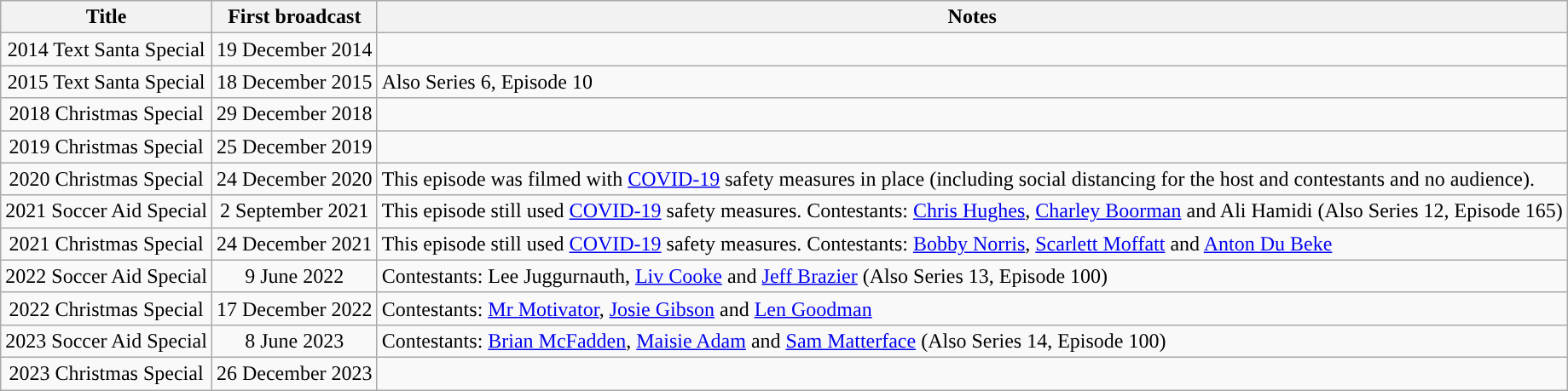<table class="wikitable sticky-header" style="text-align:center;">
<tr>
<th>Title</th>
<th>First broadcast</th>
<th>Notes</th>
</tr>
<tr>
<td>2014 Text Santa Special</td>
<td>19 December 2014</td>
<td style="text-align:left;"></td>
</tr>
<tr>
<td>2015 Text Santa Special</td>
<td>18 December 2015</td>
<td style="text-align:left;">Also Series 6, Episode 10</td>
</tr>
<tr>
<td>2018 Christmas Special</td>
<td>29 December 2018</td>
<td style="text-align:left;"></td>
</tr>
<tr>
<td>2019 Christmas Special</td>
<td>25 December 2019</td>
<td style="text-align:left;"></td>
</tr>
<tr>
<td>2020 Christmas Special</td>
<td>24 December 2020</td>
<td style="text-align:left;">This episode was filmed with <a href='#'>COVID-19</a> safety measures in place (including social distancing for the host and contestants and no audience).</td>
</tr>
<tr>
<td>2021 Soccer Aid Special</td>
<td>2 September 2021</td>
<td style="text-align:left;">This episode still used <a href='#'>COVID-19</a> safety measures. Contestants: <a href='#'>Chris Hughes</a>, <a href='#'>Charley Boorman</a> and Ali Hamidi (Also Series 12, Episode 165)</td>
</tr>
<tr>
<td>2021 Christmas Special</td>
<td>24 December 2021</td>
<td style="text-align:left;">This episode still used <a href='#'>COVID-19</a> safety measures. Contestants: <a href='#'>Bobby Norris</a>, <a href='#'>Scarlett Moffatt</a> and <a href='#'>Anton Du Beke</a></td>
</tr>
<tr>
<td>2022 Soccer Aid Special</td>
<td>9 June 2022</td>
<td style="text-align:left;">Contestants: Lee Juggurnauth, <a href='#'>Liv Cooke</a> and <a href='#'>Jeff Brazier</a> (Also Series 13, Episode 100)</td>
</tr>
<tr>
<td>2022 Christmas Special</td>
<td>17 December 2022</td>
<td style="text-align:left;">Contestants: <a href='#'>Mr Motivator</a>, <a href='#'>Josie Gibson</a> and <a href='#'>Len Goodman</a></td>
</tr>
<tr>
<td>2023 Soccer Aid Special</td>
<td>8 June 2023</td>
<td style="text-align:left;">Contestants: <a href='#'>Brian McFadden</a>, <a href='#'>Maisie Adam</a> and <a href='#'>Sam Matterface</a> (Also Series 14, Episode 100)</td>
</tr>
<tr>
<td>2023 Christmas Special</td>
<td>26 December 2023</td>
<td style="text-align:left;"></td>
</tr>
</table>
